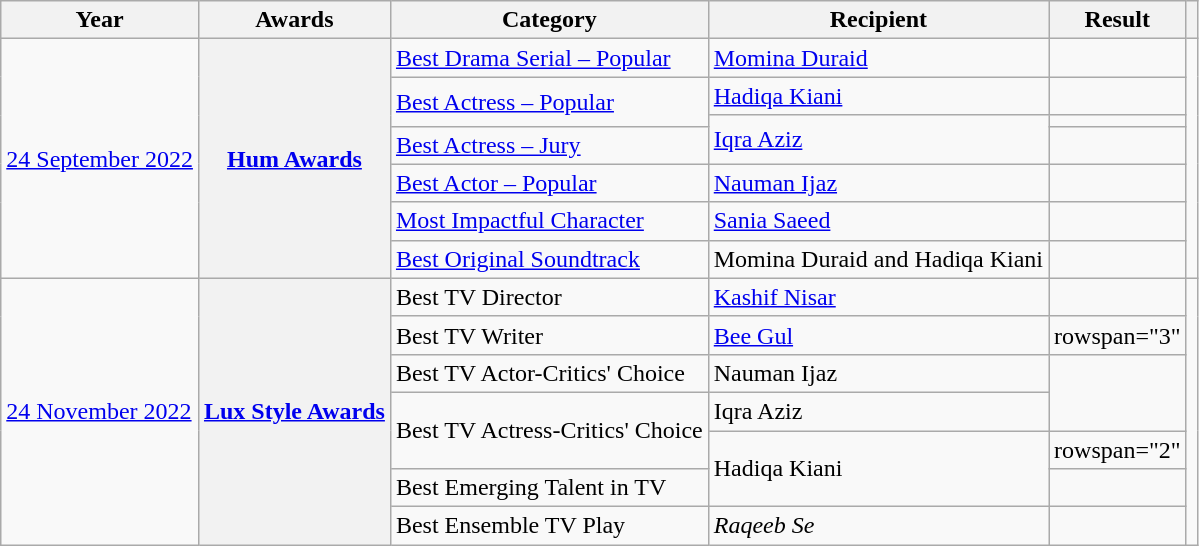<table class="wikitable plainrowheaders">
<tr>
<th scope="col">Year</th>
<th scope="col">Awards</th>
<th scope="col">Category</th>
<th scope="col">Recipient</th>
<th scope="col">Result</th>
<th scope="col" class="unsortable"></th>
</tr>
<tr>
<td rowspan="7"><a href='#'>24 September 2022</a></td>
<th scope="row" rowspan="7"><a href='#'>Hum Awards</a></th>
<td><a href='#'>Best Drama Serial – Popular</a></td>
<td><a href='#'>Momina Duraid</a></td>
<td></td>
<td rowspan="7"></td>
</tr>
<tr>
<td rowspan="2"><a href='#'>Best Actress – Popular</a></td>
<td><a href='#'>Hadiqa Kiani</a></td>
<td></td>
</tr>
<tr>
<td rowspan="2"><a href='#'>Iqra Aziz</a></td>
<td></td>
</tr>
<tr>
<td><a href='#'>Best Actress – Jury</a></td>
<td></td>
</tr>
<tr>
<td><a href='#'>Best Actor – Popular</a></td>
<td><a href='#'>Nauman Ijaz</a></td>
<td></td>
</tr>
<tr>
<td><a href='#'>Most Impactful Character</a></td>
<td><a href='#'>Sania Saeed</a></td>
<td></td>
</tr>
<tr>
<td><a href='#'>Best Original Soundtrack</a></td>
<td>Momina Duraid and Hadiqa Kiani</td>
<td></td>
</tr>
<tr>
<td rowspan="7"><a href='#'>24 November 2022</a></td>
<th scope="row" rowspan="7"><a href='#'>Lux Style Awards</a></th>
<td>Best TV Director</td>
<td><a href='#'>Kashif Nisar</a></td>
<td></td>
<td rowspan="7"></td>
</tr>
<tr>
<td>Best TV Writer</td>
<td><a href='#'>Bee Gul</a></td>
<td>rowspan="3" </td>
</tr>
<tr>
<td>Best TV Actor-Critics' Choice</td>
<td>Nauman Ijaz</td>
</tr>
<tr>
<td rowspan="2">Best TV Actress-Critics' Choice</td>
<td>Iqra Aziz</td>
</tr>
<tr>
<td rowspan="2">Hadiqa Kiani</td>
<td>rowspan="2" </td>
</tr>
<tr>
<td>Best Emerging Talent in TV</td>
</tr>
<tr>
<td>Best Ensemble TV Play</td>
<td><em>Raqeeb Se</em></td>
<td></td>
</tr>
</table>
